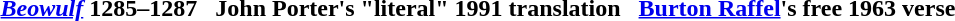<table cellpadding=5 style="margin:1em auto;">
<tr>
<th><em><a href='#'>Beowulf</a></em> 1285–1287</th>
<th>John Porter's "literal" 1991 translation</th>
<th><a href='#'>Burton Raffel</a>'s free 1963 verse</th>
</tr>
<tr>
<td></td>
<td></td>
<td></td>
</tr>
</table>
